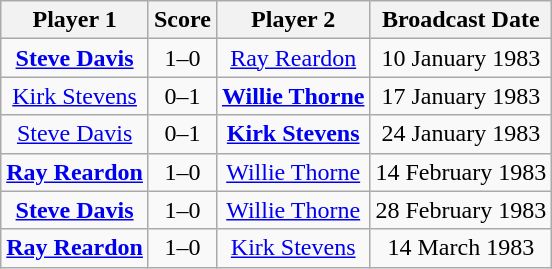<table class="wikitable" style="text-align: center">
<tr>
<th>Player 1</th>
<th>Score</th>
<th>Player 2</th>
<th>Broadcast Date</th>
</tr>
<tr>
<td> <strong><a href='#'>Steve Davis</a></strong></td>
<td>1–0</td>
<td> <a href='#'>Ray Reardon</a></td>
<td>10 January 1983</td>
</tr>
<tr>
<td> <a href='#'>Kirk Stevens</a></td>
<td>0–1</td>
<td> <strong><a href='#'>Willie Thorne</a></strong></td>
<td>17 January 1983</td>
</tr>
<tr>
<td> <a href='#'>Steve Davis</a></td>
<td>0–1</td>
<td> <strong><a href='#'>Kirk Stevens</a></strong></td>
<td>24 January 1983</td>
</tr>
<tr>
<td> <strong><a href='#'>Ray Reardon</a></strong></td>
<td>1–0</td>
<td> <a href='#'>Willie Thorne</a></td>
<td>14 February 1983</td>
</tr>
<tr>
<td> <strong><a href='#'>Steve Davis</a></strong></td>
<td>1–0</td>
<td> <a href='#'>Willie Thorne</a></td>
<td>28 February 1983</td>
</tr>
<tr>
<td> <strong><a href='#'>Ray Reardon</a></strong></td>
<td>1–0</td>
<td> <a href='#'>Kirk Stevens</a></td>
<td>14 March 1983</td>
</tr>
</table>
